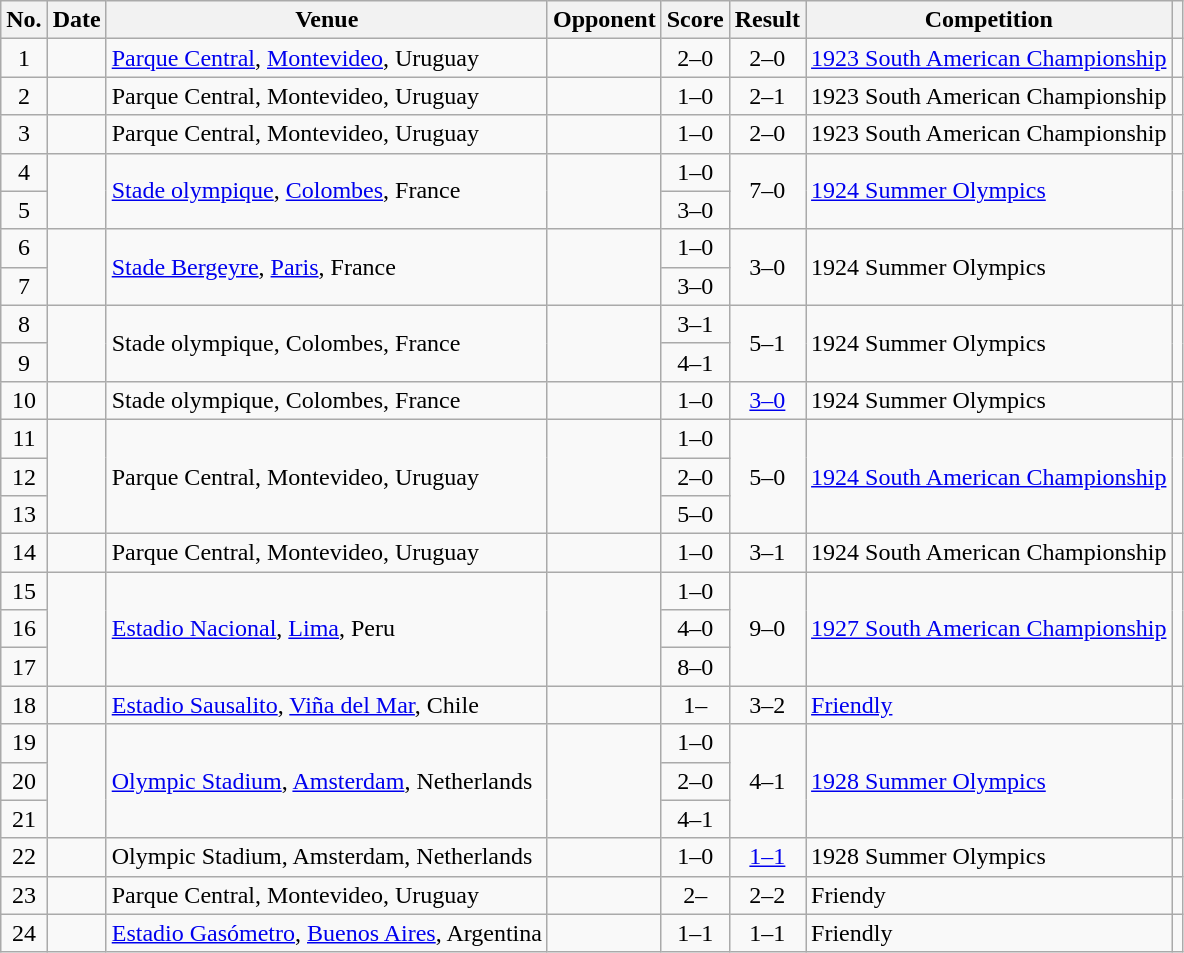<table class="wikitable sortable">
<tr>
<th scope="col">No.</th>
<th scope="col">Date</th>
<th scope="col">Venue</th>
<th scope="col">Opponent</th>
<th scope="col">Score</th>
<th scope="col">Result</th>
<th scope="col">Competition</th>
<th scope="col" class="unsortable"></th>
</tr>
<tr>
<td style="text-align:center">1</td>
<td></td>
<td><a href='#'>Parque Central</a>, <a href='#'>Montevideo</a>, Uruguay</td>
<td></td>
<td style="text-align:center">2–0</td>
<td style="text-align:center">2–0</td>
<td><a href='#'>1923 South American Championship</a></td>
<td></td>
</tr>
<tr>
<td style="text-align:center">2</td>
<td></td>
<td>Parque Central, Montevideo, Uruguay</td>
<td></td>
<td style="text-align:center">1–0</td>
<td style="text-align:center">2–1</td>
<td>1923 South American Championship</td>
<td></td>
</tr>
<tr>
<td style="text-align:center">3</td>
<td></td>
<td>Parque Central, Montevideo, Uruguay</td>
<td></td>
<td style="text-align:center">1–0</td>
<td style="text-align:center">2–0</td>
<td>1923 South American Championship</td>
<td></td>
</tr>
<tr>
<td style="text-align:center">4</td>
<td rowspan="2"></td>
<td rowspan="2"><a href='#'>Stade olympique</a>, <a href='#'>Colombes</a>, France</td>
<td rowspan="2"></td>
<td style="text-align:center">1–0</td>
<td rowspan="2" style="text-align:center">7–0</td>
<td rowspan="2"><a href='#'>1924 Summer Olympics</a></td>
<td rowspan="2"></td>
</tr>
<tr>
<td style="text-align:center">5</td>
<td style="text-align:center">3–0</td>
</tr>
<tr>
<td style="text-align:center">6</td>
<td rowspan="2"></td>
<td rowspan="2"><a href='#'>Stade Bergeyre</a>, <a href='#'>Paris</a>, France</td>
<td rowspan="2"></td>
<td style="text-align:center">1–0</td>
<td rowspan="2" style="text-align:center">3–0</td>
<td rowspan="2">1924 Summer Olympics</td>
<td rowspan="2"></td>
</tr>
<tr>
<td style="text-align:center">7</td>
<td style="text-align:center">3–0</td>
</tr>
<tr>
<td style="text-align:center">8</td>
<td rowspan="2"></td>
<td rowspan="2">Stade olympique, Colombes, France</td>
<td rowspan="2"></td>
<td style="text-align:center">3–1</td>
<td rowspan="2" style="text-align:center">5–1</td>
<td rowspan="2">1924 Summer Olympics</td>
<td rowspan="2"></td>
</tr>
<tr>
<td style="text-align:center">9</td>
<td style="text-align:center">4–1</td>
</tr>
<tr>
<td style="text-align:center">10</td>
<td></td>
<td>Stade olympique, Colombes, France</td>
<td></td>
<td style="text-align:center">1–0</td>
<td style="text-align:center"><a href='#'>3–0</a></td>
<td>1924 Summer Olympics</td>
<td></td>
</tr>
<tr>
<td style="text-align:center">11</td>
<td rowspan="3"></td>
<td rowspan="3">Parque Central, Montevideo, Uruguay</td>
<td rowspan="3"></td>
<td style="text-align:center">1–0</td>
<td rowspan="3" style="text-align:center">5–0</td>
<td rowspan="3"><a href='#'>1924 South American Championship</a></td>
<td rowspan="3"></td>
</tr>
<tr>
<td style="text-align:center">12</td>
<td style="text-align:center">2–0</td>
</tr>
<tr>
<td style="text-align:center">13</td>
<td style="text-align:center">5–0</td>
</tr>
<tr>
<td style="text-align:center">14</td>
<td></td>
<td>Parque Central, Montevideo, Uruguay</td>
<td></td>
<td style="text-align:center">1–0</td>
<td style="text-align:center">3–1</td>
<td>1924 South American Championship</td>
<td></td>
</tr>
<tr>
<td style="text-align:center">15</td>
<td rowspan="3"></td>
<td rowspan="3"><a href='#'>Estadio Nacional</a>, <a href='#'>Lima</a>, Peru</td>
<td rowspan="3"></td>
<td style="text-align:center">1–0</td>
<td rowspan="3" style="text-align:center">9–0</td>
<td rowspan="3"><a href='#'>1927 South American Championship</a></td>
<td rowspan="3"></td>
</tr>
<tr>
<td style="text-align:center">16</td>
<td style="text-align:center">4–0</td>
</tr>
<tr>
<td style="text-align:center">17</td>
<td style="text-align:center">8–0</td>
</tr>
<tr>
<td style="text-align:center">18</td>
<td></td>
<td><a href='#'>Estadio Sausalito</a>, <a href='#'>Viña del Mar</a>, Chile</td>
<td></td>
<td style="text-align:center">1–</td>
<td style="text-align:center">3–2</td>
<td><a href='#'>Friendly</a></td>
<td></td>
</tr>
<tr>
<td style="text-align:center">19</td>
<td rowspan="3"></td>
<td rowspan="3"><a href='#'>Olympic Stadium</a>, <a href='#'>Amsterdam</a>, Netherlands</td>
<td rowspan="3"></td>
<td style="text-align:center">1–0</td>
<td rowspan="3" style="text-align:center">4–1</td>
<td rowspan="3"><a href='#'>1928 Summer Olympics</a></td>
<td rowspan="3"></td>
</tr>
<tr>
<td style="text-align:center">20</td>
<td style="text-align:center">2–0</td>
</tr>
<tr>
<td style="text-align:center">21</td>
<td style="text-align:center">4–1</td>
</tr>
<tr>
<td style="text-align:center">22</td>
<td></td>
<td>Olympic Stadium, Amsterdam, Netherlands</td>
<td></td>
<td style="text-align:center">1–0</td>
<td style="text-align:center"><a href='#'>1–1</a></td>
<td>1928 Summer Olympics</td>
<td></td>
</tr>
<tr>
<td style="text-align:center">23</td>
<td></td>
<td>Parque Central, Montevideo, Uruguay</td>
<td></td>
<td style="text-align:center">2–</td>
<td style="text-align:center">2–2</td>
<td>Friendy</td>
<td></td>
</tr>
<tr>
<td style="text-align:center">24</td>
<td></td>
<td><a href='#'>Estadio Gasómetro</a>, <a href='#'>Buenos Aires</a>, Argentina</td>
<td></td>
<td style="text-align:center">1–1</td>
<td style="text-align:center">1–1</td>
<td>Friendly</td>
<td></td>
</tr>
</table>
